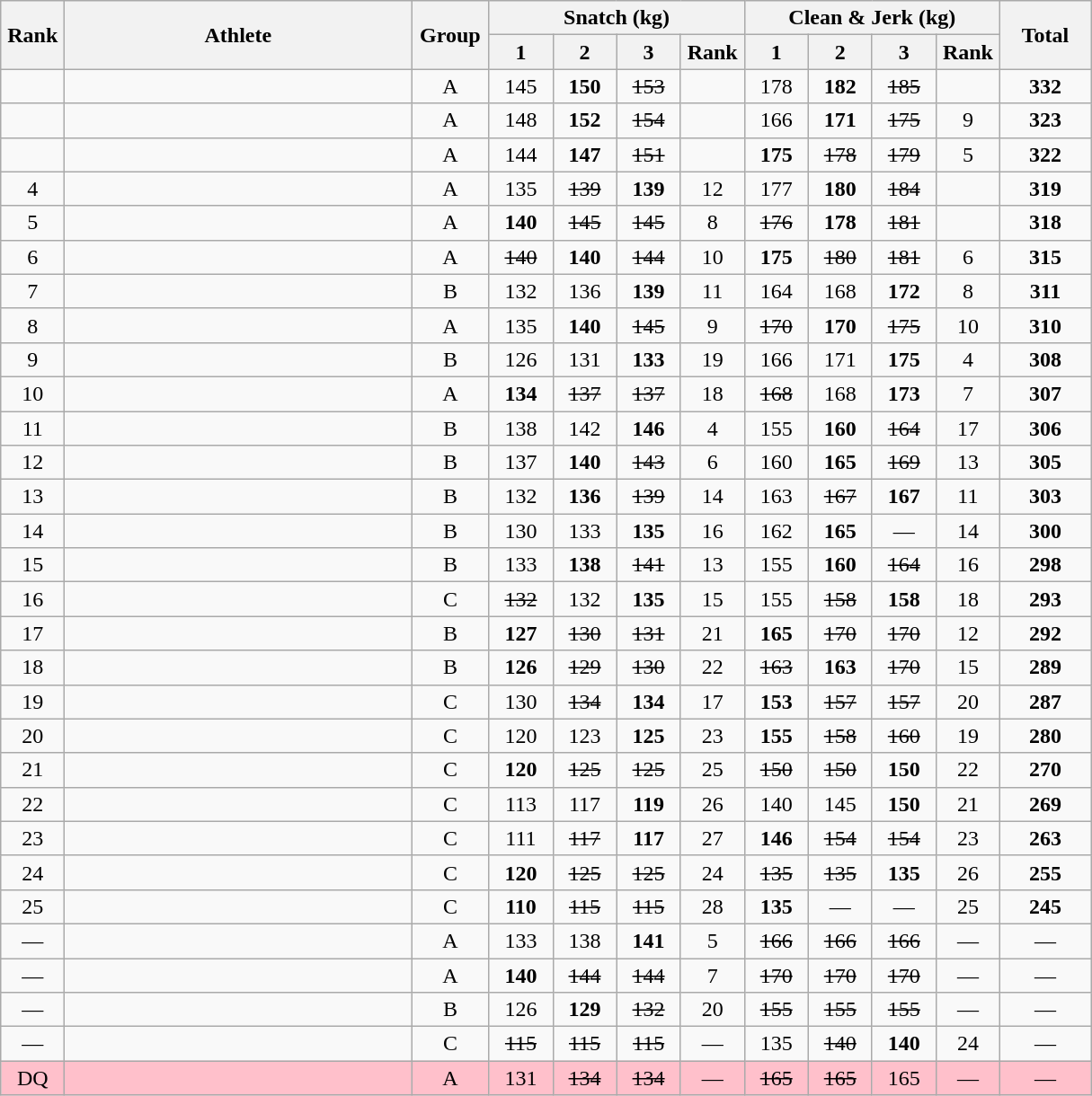<table class = "wikitable" style="text-align:center;">
<tr>
<th rowspan=2 width=40>Rank</th>
<th rowspan=2 width=250>Athlete</th>
<th rowspan=2 width=50>Group</th>
<th colspan=4>Snatch (kg)</th>
<th colspan=4>Clean & Jerk (kg)</th>
<th rowspan=2 width=60>Total</th>
</tr>
<tr>
<th width=40>1</th>
<th width=40>2</th>
<th width=40>3</th>
<th width=40>Rank</th>
<th width=40>1</th>
<th width=40>2</th>
<th width=40>3</th>
<th width=40>Rank</th>
</tr>
<tr>
<td></td>
<td align=left></td>
<td>A</td>
<td>145</td>
<td><strong>150</strong></td>
<td><s>153</s></td>
<td></td>
<td>178</td>
<td><strong>182</strong></td>
<td><s>185</s></td>
<td></td>
<td><strong>332</strong></td>
</tr>
<tr>
<td></td>
<td align=left></td>
<td>A</td>
<td>148</td>
<td><strong>152</strong></td>
<td><s>154</s></td>
<td></td>
<td>166</td>
<td><strong>171</strong></td>
<td><s>175</s></td>
<td>9</td>
<td><strong>323</strong></td>
</tr>
<tr>
<td></td>
<td align=left></td>
<td>A</td>
<td>144</td>
<td><strong>147</strong></td>
<td><s>151</s></td>
<td></td>
<td><strong>175</strong></td>
<td><s>178</s></td>
<td><s>179</s></td>
<td>5</td>
<td><strong>322</strong></td>
</tr>
<tr>
<td>4</td>
<td align=left></td>
<td>A</td>
<td>135</td>
<td><s>139</s></td>
<td><strong>139</strong></td>
<td>12</td>
<td>177</td>
<td><strong>180</strong></td>
<td><s>184</s></td>
<td></td>
<td><strong>319</strong></td>
</tr>
<tr>
<td>5</td>
<td align=left></td>
<td>A</td>
<td><strong>140</strong></td>
<td><s>145</s></td>
<td><s>145</s></td>
<td>8</td>
<td><s>176</s></td>
<td><strong>178</strong></td>
<td><s>181</s></td>
<td></td>
<td><strong>318</strong></td>
</tr>
<tr>
<td>6</td>
<td align=left></td>
<td>A</td>
<td><s>140</s></td>
<td><strong>140</strong></td>
<td><s>144</s></td>
<td>10</td>
<td><strong>175</strong></td>
<td><s>180</s></td>
<td><s>181</s></td>
<td>6</td>
<td><strong>315</strong></td>
</tr>
<tr>
<td>7</td>
<td align=left></td>
<td>B</td>
<td>132</td>
<td>136</td>
<td><strong>139</strong></td>
<td>11</td>
<td>164</td>
<td>168</td>
<td><strong>172</strong></td>
<td>8</td>
<td><strong>311</strong></td>
</tr>
<tr>
<td>8</td>
<td align=left></td>
<td>A</td>
<td>135</td>
<td><strong>140</strong></td>
<td><s>145</s></td>
<td>9</td>
<td><s>170</s></td>
<td><strong>170</strong></td>
<td><s>175</s></td>
<td>10</td>
<td><strong>310</strong></td>
</tr>
<tr>
<td>9</td>
<td align=left></td>
<td>B</td>
<td>126</td>
<td>131</td>
<td><strong>133</strong></td>
<td>19</td>
<td>166</td>
<td>171</td>
<td><strong>175</strong></td>
<td>4</td>
<td><strong>308</strong></td>
</tr>
<tr>
<td>10</td>
<td align=left></td>
<td>A</td>
<td><strong>134</strong></td>
<td><s>137</s></td>
<td><s>137</s></td>
<td>18</td>
<td><s>168</s></td>
<td>168</td>
<td><strong>173</strong></td>
<td>7</td>
<td><strong>307</strong></td>
</tr>
<tr>
<td>11</td>
<td align=left></td>
<td>B</td>
<td>138</td>
<td>142</td>
<td><strong>146</strong></td>
<td>4</td>
<td>155</td>
<td><strong>160</strong></td>
<td><s>164</s></td>
<td>17</td>
<td><strong>306</strong></td>
</tr>
<tr>
<td>12</td>
<td align=left></td>
<td>B</td>
<td>137</td>
<td><strong>140</strong></td>
<td><s>143</s></td>
<td>6</td>
<td>160</td>
<td><strong>165</strong></td>
<td><s>169</s></td>
<td>13</td>
<td><strong>305</strong></td>
</tr>
<tr>
<td>13</td>
<td align=left></td>
<td>B</td>
<td>132</td>
<td><strong>136</strong></td>
<td><s>139</s></td>
<td>14</td>
<td>163</td>
<td><s>167</s></td>
<td><strong>167</strong></td>
<td>11</td>
<td><strong>303</strong></td>
</tr>
<tr>
<td>14</td>
<td align=left></td>
<td>B</td>
<td>130</td>
<td>133</td>
<td><strong>135</strong></td>
<td>16</td>
<td>162</td>
<td><strong>165</strong></td>
<td>—</td>
<td>14</td>
<td><strong>300</strong></td>
</tr>
<tr>
<td>15</td>
<td align=left></td>
<td>B</td>
<td>133</td>
<td><strong>138</strong></td>
<td><s>141</s></td>
<td>13</td>
<td>155</td>
<td><strong>160</strong></td>
<td><s>164</s></td>
<td>16</td>
<td><strong>298</strong></td>
</tr>
<tr>
<td>16</td>
<td align="left"></td>
<td>C</td>
<td><s>132</s></td>
<td>132</td>
<td><strong>135</strong></td>
<td>15</td>
<td>155</td>
<td><s>158</s></td>
<td><strong>158</strong></td>
<td>18</td>
<td><strong>293</strong></td>
</tr>
<tr>
<td>17</td>
<td align="left"></td>
<td>B</td>
<td><strong>127</strong></td>
<td><s>130</s></td>
<td><s>131</s></td>
<td>21</td>
<td><strong>165</strong></td>
<td><s>170</s></td>
<td><s>170</s></td>
<td>12</td>
<td><strong>292</strong></td>
</tr>
<tr>
<td>18</td>
<td align="left"></td>
<td>B</td>
<td><strong>126</strong></td>
<td><s>129</s></td>
<td><s>130</s></td>
<td>22</td>
<td><s>163</s></td>
<td><strong>163</strong></td>
<td><s>170</s></td>
<td>15</td>
<td><strong>289</strong></td>
</tr>
<tr>
<td>19</td>
<td align="left"></td>
<td>C</td>
<td>130</td>
<td><s>134</s></td>
<td><strong>134</strong></td>
<td>17</td>
<td><strong>153</strong></td>
<td><s>157</s></td>
<td><s>157</s></td>
<td>20</td>
<td><strong>287</strong></td>
</tr>
<tr>
<td>20</td>
<td align="left"></td>
<td>C</td>
<td>120</td>
<td>123</td>
<td><strong>125</strong></td>
<td>23</td>
<td><strong>155</strong></td>
<td><s>158</s></td>
<td><s>160</s></td>
<td>19</td>
<td><strong>280</strong></td>
</tr>
<tr>
<td>21</td>
<td align="left"></td>
<td>C</td>
<td><strong>120</strong></td>
<td><s>125</s></td>
<td><s>125</s></td>
<td>25</td>
<td><s>150</s></td>
<td><s>150</s></td>
<td><strong>150</strong></td>
<td>22</td>
<td><strong>270</strong></td>
</tr>
<tr>
<td>22</td>
<td align="left"></td>
<td>C</td>
<td>113</td>
<td>117</td>
<td><strong>119</strong></td>
<td>26</td>
<td>140</td>
<td>145</td>
<td><strong>150</strong></td>
<td>21</td>
<td><strong>269</strong></td>
</tr>
<tr>
<td>23</td>
<td align="left"></td>
<td>C</td>
<td>111</td>
<td><s>117</s></td>
<td><strong>117</strong></td>
<td>27</td>
<td><strong>146</strong></td>
<td><s>154</s></td>
<td><s>154</s></td>
<td>23</td>
<td><strong>263</strong></td>
</tr>
<tr>
<td>24</td>
<td align="left"></td>
<td>C</td>
<td><strong>120</strong></td>
<td><s>125</s></td>
<td><s>125</s></td>
<td>24</td>
<td><s>135</s></td>
<td><s>135</s></td>
<td><strong>135</strong></td>
<td>26</td>
<td><strong>255</strong></td>
</tr>
<tr>
<td>25</td>
<td align="left"></td>
<td>C</td>
<td><strong>110</strong></td>
<td><s>115</s></td>
<td><s>115</s></td>
<td>28</td>
<td><strong>135</strong></td>
<td>—</td>
<td>—</td>
<td>25</td>
<td><strong>245</strong></td>
</tr>
<tr>
<td>—</td>
<td align=left></td>
<td>A</td>
<td>133</td>
<td>138</td>
<td><strong>141</strong></td>
<td>5</td>
<td><s>166</s></td>
<td><s>166</s></td>
<td><s>166</s></td>
<td>—</td>
<td>—</td>
</tr>
<tr>
<td>—</td>
<td align=left></td>
<td>A</td>
<td><strong>140</strong></td>
<td><s>144</s></td>
<td><s>144</s></td>
<td>7</td>
<td><s>170</s></td>
<td><s>170</s></td>
<td><s>170</s></td>
<td>—</td>
<td>—</td>
</tr>
<tr>
<td>—</td>
<td align=left></td>
<td>B</td>
<td>126</td>
<td><strong>129</strong></td>
<td><s>132</s></td>
<td>20</td>
<td><s>155</s></td>
<td><s>155</s></td>
<td><s>155</s></td>
<td>—</td>
<td>—</td>
</tr>
<tr>
<td>—</td>
<td align=left></td>
<td>C</td>
<td><s>115</s></td>
<td><s>115</s></td>
<td><s>115</s></td>
<td>—</td>
<td>135</td>
<td><s>140</s></td>
<td><strong>140</strong></td>
<td>24</td>
<td>—</td>
</tr>
<tr bgcolor=pink>
<td>DQ</td>
<td align=left></td>
<td>A</td>
<td>131</td>
<td><s>134</s></td>
<td><s>134</s></td>
<td>—</td>
<td><s>165</s></td>
<td><s>165</s></td>
<td>165</td>
<td>—</td>
<td>—</td>
</tr>
</table>
